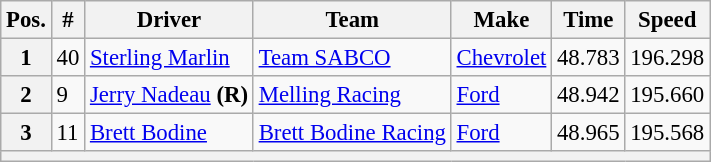<table class="wikitable" style="font-size:95%">
<tr>
<th>Pos.</th>
<th>#</th>
<th>Driver</th>
<th>Team</th>
<th>Make</th>
<th>Time</th>
<th>Speed</th>
</tr>
<tr>
<th>1</th>
<td>40</td>
<td><a href='#'>Sterling Marlin</a></td>
<td><a href='#'>Team SABCO</a></td>
<td><a href='#'>Chevrolet</a></td>
<td>48.783</td>
<td>196.298</td>
</tr>
<tr>
<th>2</th>
<td>9</td>
<td><a href='#'>Jerry Nadeau</a> <strong>(R)</strong></td>
<td><a href='#'>Melling Racing</a></td>
<td><a href='#'>Ford</a></td>
<td>48.942</td>
<td>195.660</td>
</tr>
<tr>
<th>3</th>
<td>11</td>
<td><a href='#'>Brett Bodine</a></td>
<td><a href='#'>Brett Bodine Racing</a></td>
<td><a href='#'>Ford</a></td>
<td>48.965</td>
<td>195.568</td>
</tr>
<tr>
<th colspan="7"></th>
</tr>
</table>
